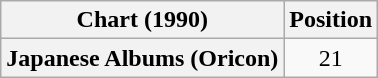<table class="wikitable plainrowheaders" style="text-align:center">
<tr>
<th scope="col">Chart (1990)</th>
<th scope="col">Position</th>
</tr>
<tr>
<th scope="row">Japanese Albums (Oricon)</th>
<td>21</td>
</tr>
</table>
